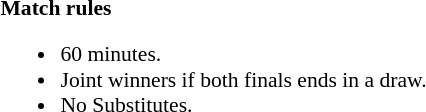<table width=100% style="font-size: 90%">
<tr>
<td style="width:60%; vertical-align:top;"><br><strong>Match rules</strong><ul><li>60 minutes.</li><li>Joint winners if both finals ends in a draw.</li><li>No Substitutes.</li></ul></td>
</tr>
</table>
